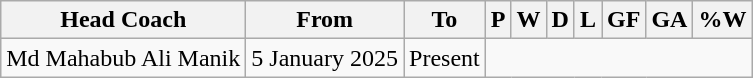<table class="wikitable sortable" style="text-align:center">
<tr>
<th>Head Coach</th>
<th Class="unsortable">From</th>
<th Class="unsortable">To</th>
<th abbr="3">P</th>
<th abbr="1">W</th>
<th abbr="1">D</th>
<th abbr="1">L</th>
<th abbr="4">GF</th>
<th abbr="6">GA</th>
<th abbr="50">%W</th>
</tr>
<tr>
<td align=left> Md Mahabub Ali Manik</td>
<td align=left>5 January 2025</td>
<td align=left>Present<br></td>
</tr>
</table>
